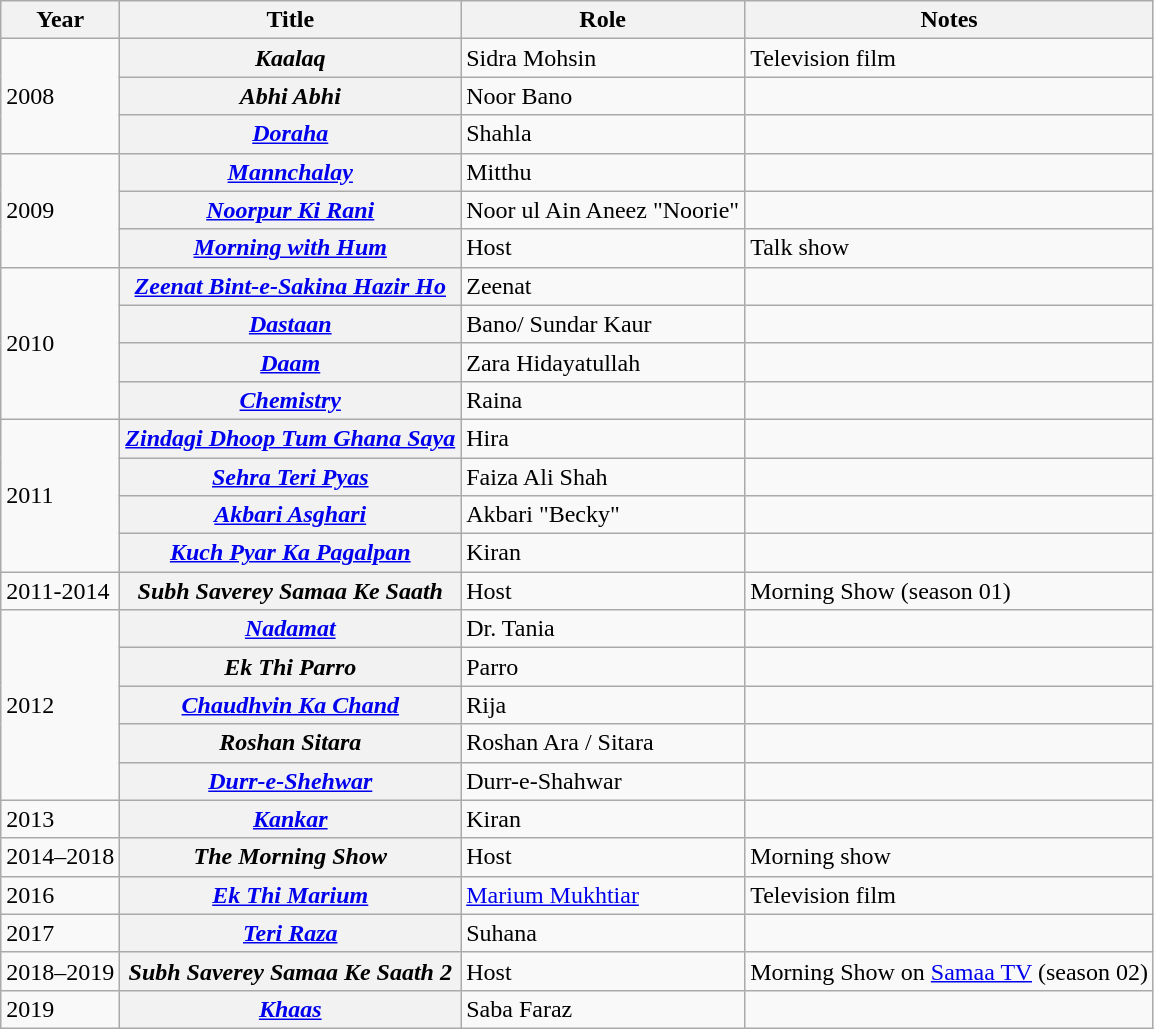<table class="wikitable sortable plainrowheaders">
<tr style="text-align:center;">
<th scope="col">Year</th>
<th scope="col">Title</th>
<th scope="col">Role</th>
<th class="unsortable" scope="col">Notes</th>
</tr>
<tr>
<td rowspan="3">2008</td>
<th scope="row"><em>Kaalaq</em></th>
<td>Sidra Mohsin</td>
<td>Television film</td>
</tr>
<tr>
<th scope="row"><em>Abhi Abhi</em></th>
<td>Noor Bano</td>
<td></td>
</tr>
<tr>
<th scope="row"><em><a href='#'>Doraha</a></em></th>
<td>Shahla</td>
<td><br></td>
</tr>
<tr>
<td rowspan="3">2009</td>
<th scope="row"><em><a href='#'>Mannchalay</a></em></th>
<td>Mitthu</td>
<td></td>
</tr>
<tr>
<th scope="row"><em><a href='#'>Noorpur Ki Rani</a></em></th>
<td>Noor ul Ain Aneez "Noorie"</td>
<td></td>
</tr>
<tr>
<th scope="row"><em><a href='#'>Morning with Hum</a></em></th>
<td>Host</td>
<td>Talk show</td>
</tr>
<tr>
<td rowspan="4">2010</td>
<th scope="row"><em><a href='#'>Zeenat Bint-e-Sakina Hazir Ho</a></em></th>
<td>Zeenat</td>
<td></td>
</tr>
<tr>
<th scope="row"><em><a href='#'>Dastaan</a></em></th>
<td>Bano/ Sundar Kaur</td>
<td></td>
</tr>
<tr>
<th scope="row"><em><a href='#'>Daam</a></em></th>
<td>Zara Hidayatullah</td>
<td><br></td>
</tr>
<tr>
<th scope="row"><em><a href='#'>Chemistry</a></em></th>
<td>Raina</td>
<td></td>
</tr>
<tr>
<td rowspan="4">2011</td>
<th scope="row"><em><a href='#'>Zindagi Dhoop Tum Ghana Saya</a></em></th>
<td>Hira</td>
<td></td>
</tr>
<tr>
<th scope="row"><em><a href='#'>Sehra Teri Pyas</a></em></th>
<td>Faiza Ali Shah</td>
<td></td>
</tr>
<tr>
<th scope="row"><em><a href='#'>Akbari Asghari</a></em></th>
<td>Akbari "Becky"</td>
<td></td>
</tr>
<tr>
<th scope="row"><em><a href='#'>Kuch Pyar Ka Pagalpan</a></em></th>
<td>Kiran</td>
<td></td>
</tr>
<tr>
<td>2011-2014</td>
<th scope="row"><em>Subh Saverey Samaa Ke Saath</em></th>
<td>Host</td>
<td>Morning Show (season 01)</td>
</tr>
<tr>
<td rowspan="5">2012</td>
<th scope="row"><em><a href='#'>Nadamat</a></em></th>
<td>Dr. Tania</td>
<td></td>
</tr>
<tr>
<th scope="row"><em>Ek Thi Parro</em></th>
<td>Parro</td>
<td></td>
</tr>
<tr>
<th scope="row"><em><a href='#'>Chaudhvin Ka Chand</a></em></th>
<td>Rija</td>
<td></td>
</tr>
<tr>
<th scope="row"><em>Roshan Sitara</em></th>
<td>Roshan Ara / Sitara</td>
<td></td>
</tr>
<tr>
<th scope="row"><em><a href='#'>Durr-e-Shehwar</a></em></th>
<td>Durr-e-Shahwar</td>
<td></td>
</tr>
<tr>
<td>2013</td>
<th scope="row"><em><a href='#'>Kankar</a></em></th>
<td>Kiran</td>
<td></td>
</tr>
<tr>
<td>2014–2018</td>
<th scope="row"><em>The Morning Show</em></th>
<td>Host</td>
<td>Morning show</td>
</tr>
<tr>
<td>2016</td>
<th scope="row"><em><a href='#'>Ek Thi Marium</a></em></th>
<td><a href='#'>Marium Mukhtiar</a></td>
<td>Television film</td>
</tr>
<tr>
<td>2017</td>
<th scope="row"><em><a href='#'>Teri Raza</a></em></th>
<td>Suhana</td>
<td></td>
</tr>
<tr>
<td>2018–2019</td>
<th scope="row"><em>Subh Saverey Samaa Ke Saath 2</em></th>
<td>Host</td>
<td>Morning Show on <a href='#'>Samaa TV</a> (season 02)</td>
</tr>
<tr>
<td>2019</td>
<th scope="row"><em><a href='#'>Khaas</a></em></th>
<td>Saba Faraz</td>
<td></td>
</tr>
</table>
